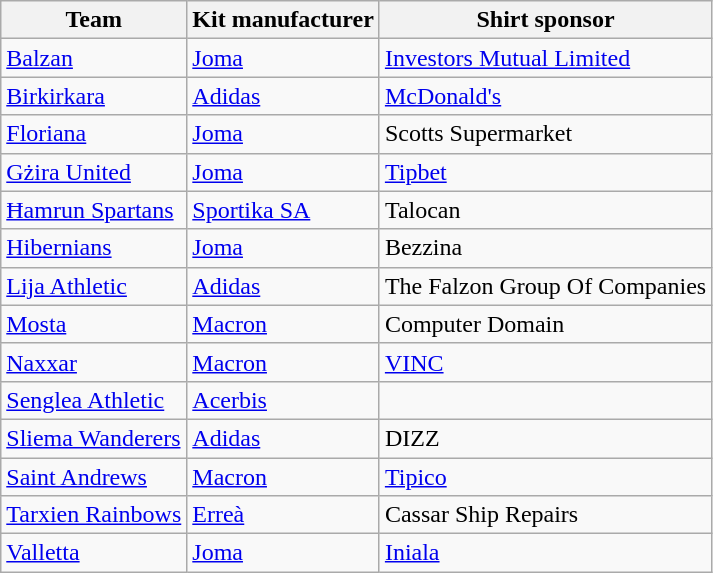<table class="wikitable sortable">
<tr>
<th>Team</th>
<th>Kit manufacturer</th>
<th>Shirt sponsor</th>
</tr>
<tr>
<td><a href='#'>Balzan</a></td>
<td><a href='#'>Joma</a></td>
<td><a href='#'>Investors Mutual Limited</a></td>
</tr>
<tr>
<td><a href='#'>Birkirkara</a></td>
<td><a href='#'>Adidas</a></td>
<td><a href='#'>McDonald's</a></td>
</tr>
<tr>
<td><a href='#'>Floriana</a></td>
<td><a href='#'>Joma</a></td>
<td>Scotts Supermarket</td>
</tr>
<tr>
<td><a href='#'>Gżira United</a></td>
<td><a href='#'>Joma</a></td>
<td><a href='#'>Tipbet</a></td>
</tr>
<tr>
<td><a href='#'>Ħamrun Spartans</a></td>
<td><a href='#'>Sportika SA</a></td>
<td>Talocan</td>
</tr>
<tr>
<td><a href='#'>Hibernians</a></td>
<td><a href='#'>Joma</a></td>
<td>Bezzina</td>
</tr>
<tr>
<td><a href='#'>Lija Athletic</a></td>
<td><a href='#'>Adidas</a></td>
<td>The Falzon Group Of Companies</td>
</tr>
<tr>
<td><a href='#'>Mosta</a></td>
<td><a href='#'>Macron</a></td>
<td>Computer Domain</td>
</tr>
<tr>
<td><a href='#'>Naxxar</a></td>
<td><a href='#'>Macron</a></td>
<td><a href='#'>VINC</a></td>
</tr>
<tr>
<td><a href='#'>Senglea Athletic</a></td>
<td><a href='#'>Acerbis</a></td>
<td></td>
</tr>
<tr>
<td><a href='#'>Sliema Wanderers</a></td>
<td><a href='#'>Adidas</a></td>
<td>DIZZ</td>
</tr>
<tr>
<td><a href='#'>Saint Andrews</a></td>
<td><a href='#'>Macron</a></td>
<td><a href='#'>Tipico</a></td>
</tr>
<tr>
<td><a href='#'>Tarxien Rainbows</a></td>
<td><a href='#'>Erreà</a></td>
<td>Cassar Ship Repairs</td>
</tr>
<tr>
<td><a href='#'>Valletta</a></td>
<td><a href='#'>Joma</a></td>
<td><a href='#'>Iniala</a></td>
</tr>
</table>
